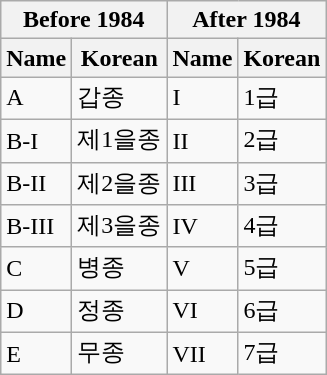<table class="wikitable">
<tr>
<th colspan="2">Before 1984</th>
<th colspan="2">After 1984</th>
</tr>
<tr>
<th>Name</th>
<th>Korean</th>
<th>Name</th>
<th>Korean</th>
</tr>
<tr>
<td>A</td>
<td>갑종</td>
<td>I</td>
<td>1급</td>
</tr>
<tr>
<td>B-I</td>
<td>제1을종</td>
<td>II</td>
<td>2급</td>
</tr>
<tr>
<td>B-II</td>
<td>제2을종</td>
<td>III</td>
<td>3급</td>
</tr>
<tr>
<td>B-III</td>
<td>제3을종</td>
<td>IV</td>
<td>4급</td>
</tr>
<tr>
<td>C</td>
<td>병종</td>
<td>V</td>
<td>5급</td>
</tr>
<tr>
<td>D</td>
<td>정종</td>
<td>VI</td>
<td>6급</td>
</tr>
<tr>
<td>E</td>
<td>무종</td>
<td>VII</td>
<td>7급</td>
</tr>
</table>
